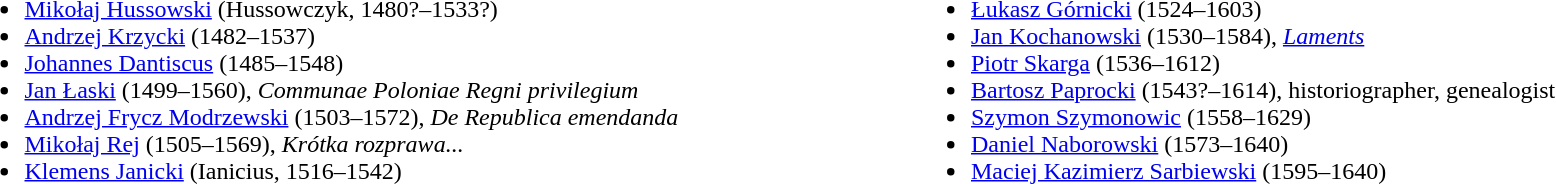<table width=100%>
<tr>
<td width=50% valign=top><br><ul><li><a href='#'>Mikołaj Hussowski</a> (Hussowczyk, 1480?–1533?)</li><li><a href='#'>Andrzej Krzycki</a> (1482–1537)</li><li><a href='#'>Johannes Dantiscus</a> (1485–1548)</li><li><a href='#'>Jan Łaski</a> (1499–1560), <em>Communae Poloniae Regni privilegium</em></li><li><a href='#'>Andrzej Frycz Modrzewski</a> (1503–1572), <em>De Republica emendanda</em></li><li><a href='#'>Mikołaj Rej</a> (1505–1569), <em>Krótka rozprawa...</em></li><li><a href='#'>Klemens Janicki</a> (Ianicius, 1516–1542)</li></ul></td>
<td width=50% valign=top><br><ul><li><a href='#'>Łukasz Górnicki</a> (1524–1603)</li><li><a href='#'>Jan Kochanowski</a> (1530–1584), <em><a href='#'>Laments</a></em></li><li><a href='#'>Piotr Skarga</a> (1536–1612)</li><li><a href='#'>Bartosz Paprocki</a> (1543?–1614), historiographer, genealogist</li><li><a href='#'>Szymon Szymonowic</a> (1558–1629)</li><li><a href='#'>Daniel Naborowski</a> (1573–1640)</li><li><a href='#'>Maciej Kazimierz Sarbiewski</a> (1595–1640)</li></ul></td>
</tr>
</table>
